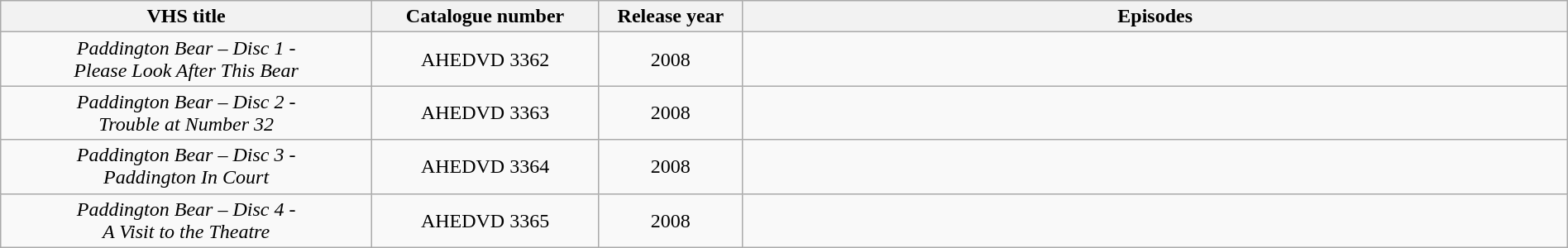<table class="wikitable" style="text-align:center; width:100%;">
<tr>
<th style="width:18%;">VHS title</th>
<th style="width:11%;">Catalogue number</th>
<th style="width:07%;">Release year</th>
<th style="width:40%;">Episodes</th>
</tr>
<tr>
<td><em>Paddington Bear – Disc 1 -<br>Please Look After This Bear</em></td>
<td>AHEDVD 3362</td>
<td>2008</td>
<td></td>
</tr>
<tr>
<td><em>Paddington Bear – Disc 2 -<br>Trouble at Number 32</em></td>
<td>AHEDVD 3363</td>
<td>2008</td>
<td></td>
</tr>
<tr>
<td><em>Paddington Bear – Disc 3 -<br>Paddington In Court</em></td>
<td>AHEDVD 3364</td>
<td>2008</td>
<td></td>
</tr>
<tr>
<td><em>Paddington Bear – Disc 4 -<br>A Visit to the Theatre</em></td>
<td>AHEDVD 3365</td>
<td>2008</td>
<td></td>
</tr>
</table>
